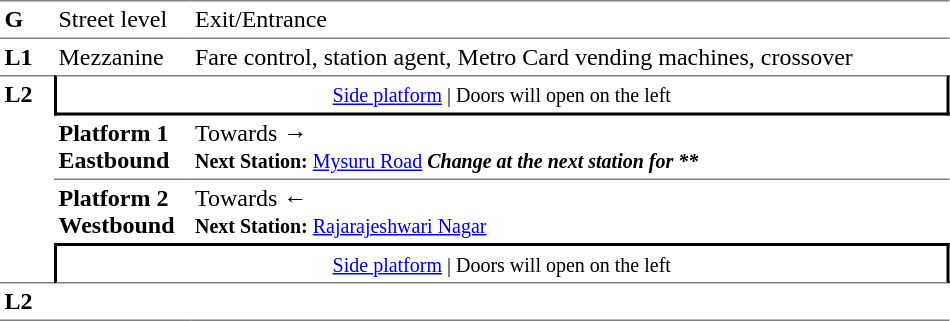<table table border=0 cellspacing=0 cellpadding=3>
<tr>
<td style="border-bottom:solid 1px gray;border-top:solid 1px gray;" width=30 valign=top><strong>G</strong></td>
<td style="border-top:solid 1px gray;border-bottom:solid 1px gray;" width=85 valign=top>Street level</td>
<td style="border-top:solid 1px gray;border-bottom:solid 1px gray;" width=500 valign=top>Exit/Entrance</td>
</tr>
<tr>
<td valign=top><strong>L1</strong></td>
<td valign=top>Mezzanine</td>
<td valign=top>Fare control, station agent, Metro Card vending machines, crossover<br></td>
</tr>
<tr>
<td style="border-top:solid 1px gray;border-bottom:solid 1px gray;" width=30 rowspan=4 valign=top><strong>L2</strong></td>
<td style="border-top:solid 1px gray;border-right:solid 2px black;border-left:solid 2px black;border-bottom:solid 2px black;text-align:center;" colspan=2><small><a href='#'>Side platform</a> | Doors will open on the left </small></td>
</tr>
<tr>
<td style="border-bottom:solid 1px gray;" width=85><span><strong>Platform 1</strong><br><strong>Eastbound</strong></span></td>
<td style="border-bottom:solid 1px gray;" width=500>Towards → <br><small><strong>Next Station:</strong> <a href='#'>Mysuru Road</a> <strong><em>Change at the next station for  **</em></strong></small></td>
</tr>
<tr>
<td><span><strong>Platform 2</strong><br><strong>Westbound</strong></span></td>
<td>Towards ← <br><small><strong>Next Station:</strong> <a href='#'>Rajarajeshwari Nagar</a></small></td>
</tr>
<tr>
<td style="border-top:solid 2px black;border-right:solid 2px black;border-left:solid 2px black;border-bottom:solid 1px gray;" colspan=2  align=center><small><a href='#'>Side platform</a> | Doors will open on the left </small></td>
</tr>
<tr>
<td style="border-bottom:solid 1px gray;" width=30 rowspan=2 valign=top><strong>L2</strong></td>
<td style="border-bottom:solid 1px gray;" width=85></td>
<td style="border-bottom:solid 1px gray;" width=500></td>
</tr>
<tr>
</tr>
</table>
